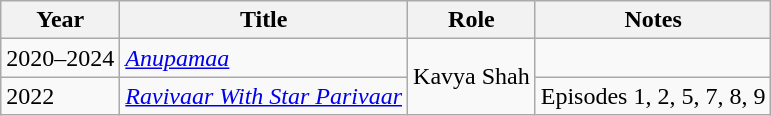<table class="wikitable sortable">
<tr>
<th>Year</th>
<th>Title</th>
<th>Role</th>
<th>Notes</th>
</tr>
<tr>
<td>2020–2024</td>
<td><em><a href='#'>Anupamaa</a></em></td>
<td rowspan= "2">Kavya Shah</td>
<td></td>
</tr>
<tr>
<td>2022</td>
<td><em><a href='#'>Ravivaar With Star Parivaar</a></em></td>
<td>Episodes 1, 2, 5, 7, 8, 9</td>
</tr>
</table>
